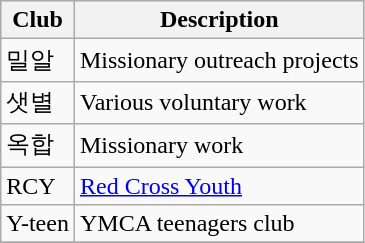<table class="wikitable">
<tr>
<th>Club</th>
<th>Description</th>
</tr>
<tr>
<td>밀알</td>
<td>Missionary outreach projects</td>
</tr>
<tr>
<td>샛별</td>
<td>Various voluntary work</td>
</tr>
<tr>
<td>옥합</td>
<td>Missionary work</td>
</tr>
<tr>
<td>RCY</td>
<td><a href='#'>Red Cross Youth</a></td>
</tr>
<tr>
<td>Y-teen</td>
<td>YMCA teenagers club</td>
</tr>
<tr>
</tr>
</table>
